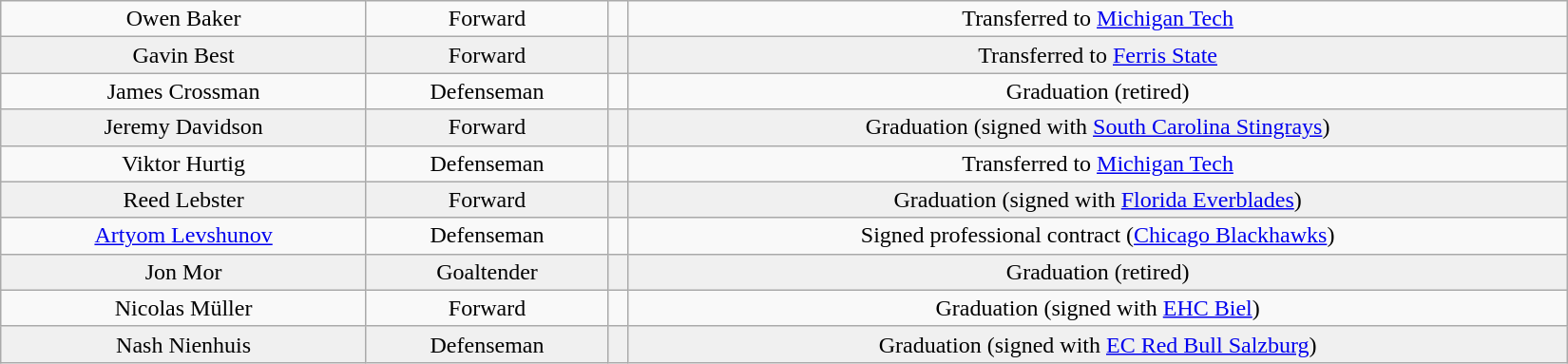<table class="wikitable" width=1100>
<tr align="center" bgcolor="">
<td>Owen Baker</td>
<td>Forward</td>
<td></td>
<td>Transferred to <a href='#'>Michigan Tech</a></td>
</tr>
<tr align="center" bgcolor="f0f0f0">
<td>Gavin Best</td>
<td>Forward</td>
<td></td>
<td>Transferred to <a href='#'>Ferris State</a></td>
</tr>
<tr align="center" bgcolor="">
<td>James Crossman</td>
<td>Defenseman</td>
<td></td>
<td>Graduation (retired)</td>
</tr>
<tr align="center" bgcolor="f0f0f0">
<td>Jeremy Davidson</td>
<td>Forward</td>
<td></td>
<td>Graduation (signed with <a href='#'>South Carolina Stingrays</a>)</td>
</tr>
<tr align="center" bgcolor="">
<td>Viktor Hurtig</td>
<td>Defenseman</td>
<td></td>
<td>Transferred to <a href='#'>Michigan Tech</a></td>
</tr>
<tr align="center" bgcolor="f0f0f0">
<td>Reed Lebster</td>
<td>Forward</td>
<td></td>
<td>Graduation (signed with <a href='#'>Florida Everblades</a>)</td>
</tr>
<tr align="center" bgcolor="">
<td><a href='#'>Artyom Levshunov</a></td>
<td>Defenseman</td>
<td></td>
<td>Signed professional contract (<a href='#'>Chicago Blackhawks</a>)</td>
</tr>
<tr align="center" bgcolor="f0f0f0">
<td>Jon Mor</td>
<td>Goaltender</td>
<td></td>
<td>Graduation (retired)</td>
</tr>
<tr align="center" bgcolor="">
<td>Nicolas Müller</td>
<td>Forward</td>
<td></td>
<td>Graduation (signed with <a href='#'>EHC Biel</a>)</td>
</tr>
<tr align="center" bgcolor="f0f0f0">
<td>Nash Nienhuis</td>
<td>Defenseman</td>
<td></td>
<td>Graduation (signed with <a href='#'>EC Red Bull Salzburg</a>)</td>
</tr>
</table>
